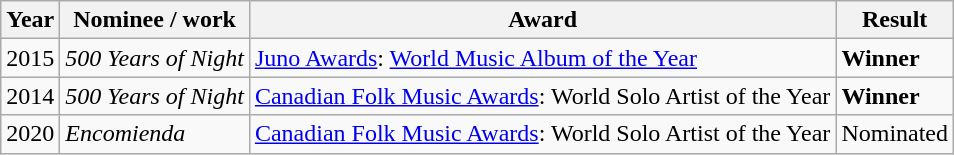<table class="wikitable">
<tr>
<th>Year</th>
<th>Nominee / work</th>
<th>Award</th>
<th>Result</th>
</tr>
<tr>
<td>2015</td>
<td><em>500 Years of Night</em></td>
<td><a href='#'>Juno Awards</a>: <a href='#'>World Music Album of the Year</a></td>
<td><strong>Winner</strong></td>
</tr>
<tr>
<td>2014</td>
<td><em>500 Years of Night</em></td>
<td><a href='#'>Canadian Folk Music Awards</a>: World Solo Artist of the Year</td>
<td><strong>Winner</strong></td>
</tr>
<tr>
<td>2020</td>
<td><em>Encomienda</em></td>
<td><a href='#'>Canadian Folk Music Awards</a>: World Solo Artist of the Year</td>
<td>Nominated</td>
</tr>
</table>
